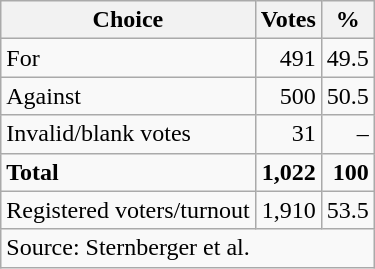<table class=wikitable style=text-align:right>
<tr>
<th>Choice</th>
<th>Votes</th>
<th>%</th>
</tr>
<tr>
<td align=left>For</td>
<td>491</td>
<td>49.5</td>
</tr>
<tr>
<td align=left>Against</td>
<td>500</td>
<td>50.5</td>
</tr>
<tr>
<td align=left>Invalid/blank votes</td>
<td>31</td>
<td>–</td>
</tr>
<tr>
<td align=left><strong>Total</strong></td>
<td><strong>1,022</strong></td>
<td><strong>100</strong></td>
</tr>
<tr>
<td align=left>Registered voters/turnout</td>
<td>1,910</td>
<td>53.5</td>
</tr>
<tr>
<td align=left colspan=3>Source: Sternberger et al.</td>
</tr>
</table>
